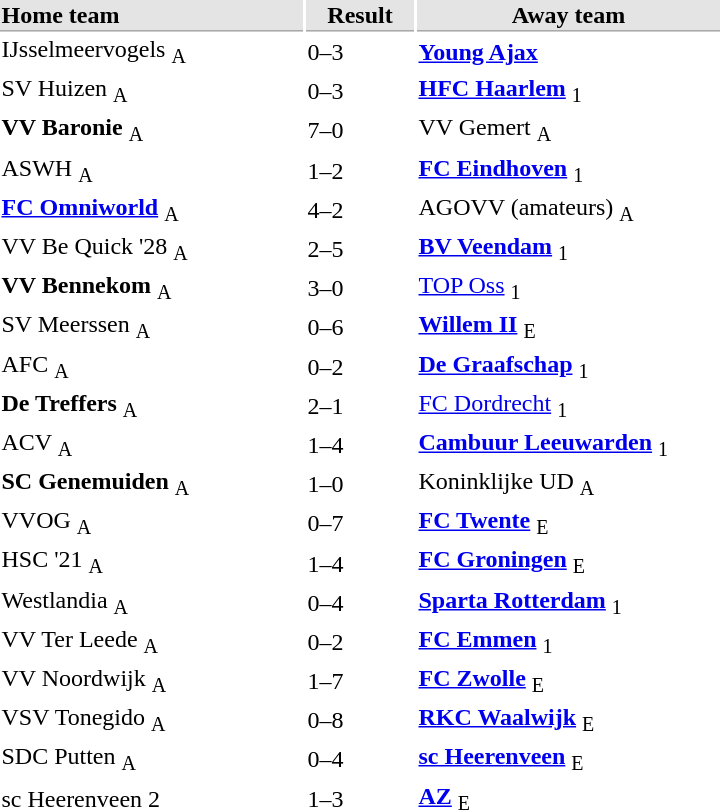<table style="float:right;">
<tr bgcolor="#E4E4E4">
<th style="border-bottom:1px solid #AAAAAA" width="200" align="left">Home team</th>
<th style="border-bottom:1px solid #AAAAAA" width="70" align="center">Result</th>
<th style="border-bottom:1px solid #AAAAAA" width="200">Away team</th>
</tr>
<tr>
<td>IJsselmeervogels <sub>A</sub></td>
<td>0–3</td>
<td><strong><a href='#'>Young Ajax</a></strong></td>
</tr>
<tr>
<td>SV Huizen <sub>A</sub></td>
<td>0–3</td>
<td><strong><a href='#'>HFC Haarlem</a></strong> <sub>1</sub></td>
</tr>
<tr>
<td><strong>VV Baronie</strong> <sub>A</sub></td>
<td>7–0</td>
<td>VV Gemert <sub>A</sub></td>
</tr>
<tr>
<td>ASWH <sub>A</sub></td>
<td>1–2</td>
<td><strong><a href='#'>FC Eindhoven</a></strong> <sub>1</sub></td>
</tr>
<tr>
<td><strong><a href='#'>FC Omniworld</a></strong> <sub>A</sub></td>
<td>4–2</td>
<td>AGOVV (amateurs) <sub>A</sub></td>
</tr>
<tr>
<td>VV Be Quick '28 <sub>A</sub></td>
<td>2–5</td>
<td><strong><a href='#'>BV Veendam</a></strong> <sub>1</sub></td>
</tr>
<tr>
<td><strong>VV Bennekom</strong> <sub>A</sub></td>
<td>3–0</td>
<td><a href='#'>TOP Oss</a> <sub>1</sub></td>
</tr>
<tr>
<td>SV Meerssen <sub>A</sub></td>
<td>0–6</td>
<td><strong><a href='#'>Willem II</a></strong> <sub>E</sub></td>
</tr>
<tr>
<td>AFC <sub>A</sub></td>
<td>0–2</td>
<td><strong><a href='#'>De Graafschap</a></strong> <sub>1</sub></td>
</tr>
<tr>
<td><strong>De Treffers</strong> <sub>A</sub></td>
<td>2–1</td>
<td><a href='#'>FC Dordrecht</a> <sub>1</sub></td>
</tr>
<tr>
<td>ACV <sub>A</sub></td>
<td>1–4</td>
<td><strong><a href='#'>Cambuur Leeuwarden</a></strong> <sub>1</sub></td>
</tr>
<tr>
<td><strong>SC Genemuiden</strong> <sub>A</sub></td>
<td>1–0</td>
<td>Koninklijke UD <sub>A</sub></td>
</tr>
<tr>
<td>VVOG <sub>A</sub></td>
<td>0–7</td>
<td><strong><a href='#'>FC Twente</a></strong> <sub>E</sub></td>
</tr>
<tr>
<td>HSC '21 <sub>A</sub></td>
<td>1–4</td>
<td><strong><a href='#'>FC Groningen</a></strong> <sub>E</sub></td>
</tr>
<tr>
<td>Westlandia <sub>A</sub></td>
<td>0–4</td>
<td><strong><a href='#'>Sparta Rotterdam</a></strong> <sub>1</sub></td>
</tr>
<tr>
<td>VV Ter Leede <sub>A</sub></td>
<td>0–2</td>
<td><strong><a href='#'>FC Emmen</a></strong> <sub>1</sub></td>
</tr>
<tr>
<td>VV Noordwijk <sub>A</sub></td>
<td>1–7</td>
<td><strong><a href='#'>FC Zwolle</a></strong> <sub>E</sub></td>
</tr>
<tr>
<td>VSV Tonegido <sub>A</sub></td>
<td>0–8</td>
<td><strong><a href='#'>RKC Waalwijk</a></strong> <sub>E</sub></td>
</tr>
<tr>
<td>SDC Putten <sub>A</sub></td>
<td>0–4</td>
<td><strong><a href='#'>sc Heerenveen</a></strong> <sub>E</sub></td>
</tr>
<tr>
<td>sc Heerenveen 2</td>
<td>1–3</td>
<td><strong><a href='#'>AZ</a></strong> <sub>E</sub></td>
</tr>
</table>
